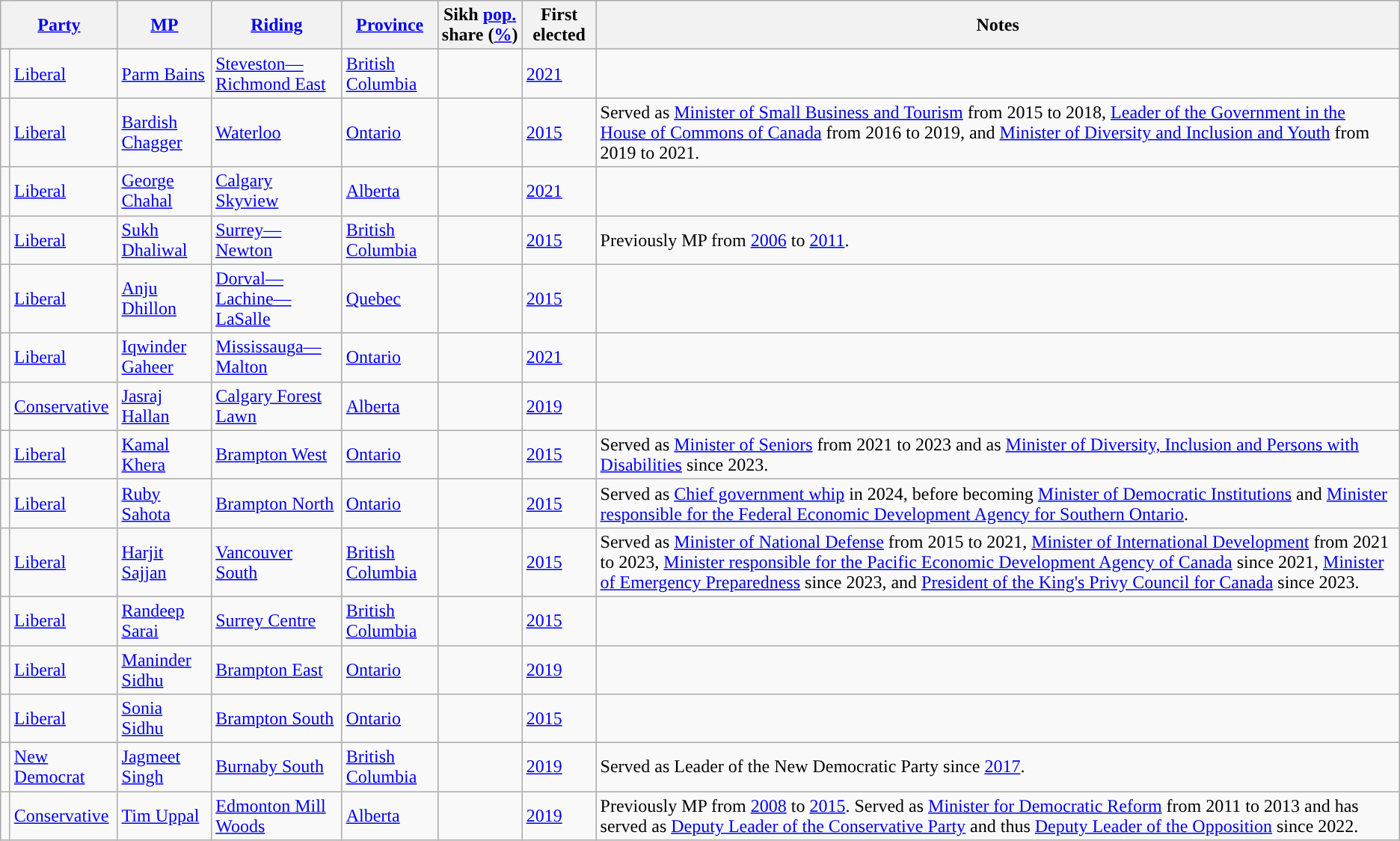<table class="wikitable collapsible sortable">
<tr>
<th colspan="2"><a href='#'>Party</a></th>
<th><a href='#'>MP</a></th>
<th><a href='#'>Riding</a></th>
<th><a href='#'>Province</a></th>
<th>Sikh <a href='#'>pop.</a> share (<a href='#'>%</a>)</th>
<th>First elected</th>
<th>Notes</th>
</tr>
<tr>
<td style="width:1px; background:"></td>
<td><a href='#'>Liberal</a></td>
<td><a href='#'>Parm Bains</a></td>
<td><a href='#'>Steveston—Richmond East</a></td>
<td><a href='#'>British Columbia</a></td>
<td></td>
<td><a href='#'>2021</a></td>
<td></td>
</tr>
<tr>
<td style="width:1px; background:"></td>
<td><a href='#'>Liberal</a></td>
<td><a href='#'>Bardish Chagger</a></td>
<td><a href='#'>Waterloo</a></td>
<td><a href='#'>Ontario</a></td>
<td></td>
<td><a href='#'>2015</a></td>
<td>Served as <a href='#'>Minister of Small Business and Tourism</a> from 2015 to 2018, <a href='#'>Leader of the Government in the House of Commons of Canada</a> from 2016 to 2019, and <a href='#'>Minister of Diversity and Inclusion and Youth</a> from 2019 to 2021.</td>
</tr>
<tr>
<td style="width:1px; background:"></td>
<td><a href='#'>Liberal</a></td>
<td><a href='#'>George Chahal</a></td>
<td><a href='#'>Calgary Skyview</a></td>
<td><a href='#'>Alberta</a></td>
<td></td>
<td><a href='#'>2021</a></td>
<td></td>
</tr>
<tr>
<td style="width:1px; background:"></td>
<td><a href='#'>Liberal</a></td>
<td><a href='#'>Sukh Dhaliwal</a></td>
<td><a href='#'>Surrey—Newton</a></td>
<td><a href='#'>British Columbia</a></td>
<td></td>
<td><a href='#'>2015</a></td>
<td>Previously MP from <a href='#'>2006</a> to <a href='#'>2011</a>.</td>
</tr>
<tr>
<td style="width:1px; background:"></td>
<td><a href='#'>Liberal</a></td>
<td><a href='#'>Anju Dhillon</a></td>
<td><a href='#'>Dorval—Lachine—LaSalle</a></td>
<td><a href='#'>Quebec</a></td>
<td></td>
<td><a href='#'>2015</a></td>
<td></td>
</tr>
<tr>
<td style="width:1px; background:"></td>
<td><a href='#'>Liberal</a></td>
<td><a href='#'>Iqwinder Gaheer</a></td>
<td><a href='#'>Mississauga—Malton</a></td>
<td><a href='#'>Ontario</a></td>
<td></td>
<td><a href='#'>2021</a></td>
<td></td>
</tr>
<tr>
<td style="width:1px; background:"></td>
<td><a href='#'>Conservative</a></td>
<td><a href='#'>Jasraj Hallan</a></td>
<td><a href='#'>Calgary Forest Lawn</a></td>
<td><a href='#'>Alberta</a></td>
<td></td>
<td><a href='#'>2019</a></td>
<td></td>
</tr>
<tr>
<td style="width:1px; background:"></td>
<td><a href='#'>Liberal</a></td>
<td><a href='#'>Kamal Khera</a></td>
<td><a href='#'>Brampton West</a></td>
<td><a href='#'>Ontario</a></td>
<td></td>
<td><a href='#'>2015</a></td>
<td>Served as <a href='#'>Minister of Seniors</a> from 2021 to 2023 and as <a href='#'>Minister of Diversity, Inclusion and Persons with Disabilities</a> since 2023.</td>
</tr>
<tr>
<td style="width:1px; background:"></td>
<td><a href='#'>Liberal</a></td>
<td><a href='#'>Ruby Sahota</a></td>
<td><a href='#'>Brampton North</a></td>
<td><a href='#'>Ontario</a></td>
<td></td>
<td><a href='#'>2015</a></td>
<td>Served as <a href='#'>Chief government whip</a> in 2024, before becoming <a href='#'>Minister of Democratic Institutions</a> and <a href='#'>Minister responsible for the Federal Economic Development Agency for Southern Ontario</a>.</td>
</tr>
<tr>
<td style="width:1px; background:"></td>
<td><a href='#'>Liberal</a></td>
<td><a href='#'>Harjit Sajjan</a></td>
<td><a href='#'>Vancouver South</a></td>
<td><a href='#'>British Columbia</a></td>
<td></td>
<td><a href='#'>2015</a></td>
<td>Served as <a href='#'>Minister of National Defense</a> from 2015 to 2021, <a href='#'>Minister of International Development</a> from 2021 to 2023, <a href='#'>Minister responsible for the Pacific Economic Development Agency of Canada</a> since 2021, <a href='#'>Minister of Emergency Preparedness</a> since 2023, and <a href='#'>President of the King's Privy Council for Canada</a> since 2023.</td>
</tr>
<tr>
<td style="width:1px; background:"></td>
<td><a href='#'>Liberal</a></td>
<td><a href='#'>Randeep Sarai</a></td>
<td><a href='#'>Surrey Centre</a></td>
<td><a href='#'>British Columbia</a></td>
<td></td>
<td><a href='#'>2015</a></td>
<td></td>
</tr>
<tr>
<td style="width:1px; background:"></td>
<td><a href='#'>Liberal</a></td>
<td><a href='#'>Maninder Sidhu</a></td>
<td><a href='#'>Brampton East</a></td>
<td><a href='#'>Ontario</a></td>
<td></td>
<td><a href='#'>2019</a></td>
<td></td>
</tr>
<tr>
<td style="width:1px; background:"></td>
<td><a href='#'>Liberal</a></td>
<td><a href='#'>Sonia Sidhu</a></td>
<td><a href='#'>Brampton South</a></td>
<td><a href='#'>Ontario</a></td>
<td></td>
<td><a href='#'>2015</a></td>
<td></td>
</tr>
<tr>
<td style="width:1px; background:"></td>
<td><a href='#'>New Democrat</a></td>
<td><a href='#'>Jagmeet Singh</a></td>
<td><a href='#'>Burnaby South</a></td>
<td><a href='#'>British Columbia</a></td>
<td></td>
<td><a href='#'>2019</a></td>
<td>Served as Leader of the New Democratic Party since <a href='#'>2017</a>.</td>
</tr>
<tr>
<td style="width:1px; background:"></td>
<td><a href='#'>Conservative</a></td>
<td><a href='#'>Tim Uppal</a></td>
<td><a href='#'>Edmonton Mill Woods</a></td>
<td><a href='#'>Alberta</a></td>
<td></td>
<td><a href='#'>2019</a></td>
<td>Previously MP from <a href='#'>2008</a> to <a href='#'>2015</a>. Served as <a href='#'>Minister for Democratic Reform</a> from 2011 to 2013 and has served as <a href='#'>Deputy Leader of the Conservative Party</a> and thus <a href='#'>Deputy Leader of the Opposition</a> since 2022.</td>
</tr>
</table>
